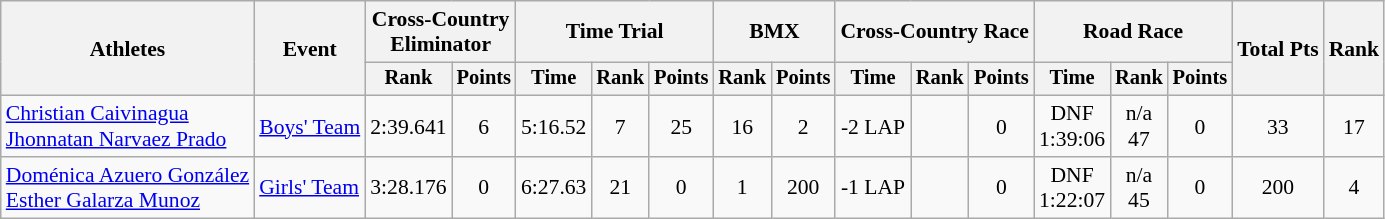<table class="wikitable" style="font-size:90%;">
<tr>
<th rowspan=2>Athletes</th>
<th rowspan=2>Event</th>
<th colspan=2>Cross-Country<br>Eliminator</th>
<th colspan=3>Time Trial</th>
<th colspan=2>BMX</th>
<th colspan=3>Cross-Country Race</th>
<th colspan=3>Road Race</th>
<th rowspan=2>Total Pts</th>
<th rowspan=2>Rank</th>
</tr>
<tr style="font-size:95%">
<th>Rank</th>
<th>Points</th>
<th>Time</th>
<th>Rank</th>
<th>Points</th>
<th>Rank</th>
<th>Points</th>
<th>Time</th>
<th>Rank</th>
<th>Points</th>
<th>Time</th>
<th>Rank</th>
<th>Points</th>
</tr>
<tr align=center>
<td align=left><a href='#'>Christian Caivinagua</a><br><a href='#'>Jhonnatan Narvaez Prado</a></td>
<td align=left><a href='#'>Boys' Team</a></td>
<td>2:39.641</td>
<td>6</td>
<td>5:16.52</td>
<td>7</td>
<td>25</td>
<td>16</td>
<td>2</td>
<td>-2 LAP</td>
<td></td>
<td>0</td>
<td>DNF<br>1:39:06</td>
<td>n/a<br>47</td>
<td>0</td>
<td>33</td>
<td>17</td>
</tr>
<tr align=center>
<td align=left><a href='#'>Doménica Azuero González</a><br><a href='#'>Esther Galarza Munoz</a></td>
<td align=left><a href='#'>Girls' Team</a></td>
<td>3:28.176</td>
<td>0</td>
<td>6:27.63</td>
<td>21</td>
<td>0</td>
<td>1</td>
<td>200</td>
<td>-1 LAP</td>
<td></td>
<td>0</td>
<td>DNF<br>1:22:07</td>
<td>n/a<br>45</td>
<td>0</td>
<td>200</td>
<td>4</td>
</tr>
</table>
